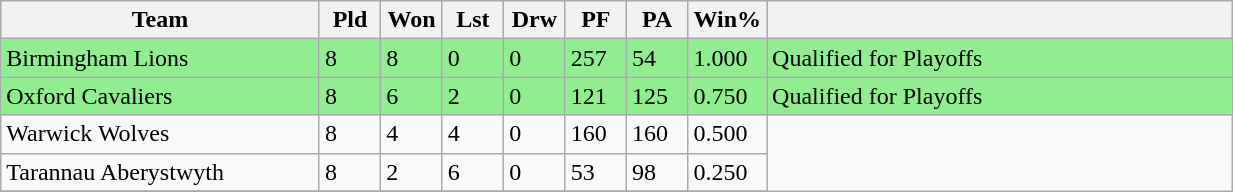<table class="wikitable" width=65%">
<tr>
<th width=26%>Team</th>
<th width=5%>Pld</th>
<th width=5%>Won</th>
<th width=5%>Lst</th>
<th width=5%>Drw</th>
<th width=5%>PF</th>
<th width=5%>PA</th>
<th width=6%>Win%</th>
<th width=38%></th>
</tr>
<tr style="background:lightgreen">
<td>Birmingham Lions</td>
<td>8</td>
<td>8</td>
<td>0</td>
<td>0</td>
<td>257</td>
<td>54</td>
<td>1.000</td>
<td>Qualified for Playoffs</td>
</tr>
<tr style="background:lightgreen">
<td>Oxford Cavaliers</td>
<td>8</td>
<td>6</td>
<td>2</td>
<td>0</td>
<td>121</td>
<td>125</td>
<td>0.750</td>
<td>Qualified for Playoffs</td>
</tr>
<tr>
<td>Warwick Wolves</td>
<td>8</td>
<td>4</td>
<td>4</td>
<td>0</td>
<td>160</td>
<td>160</td>
<td>0.500</td>
</tr>
<tr>
<td>Tarannau Aberystwyth</td>
<td>8</td>
<td>2</td>
<td>6</td>
<td>0</td>
<td>53</td>
<td>98</td>
<td>0.250</td>
</tr>
<tr>
</tr>
</table>
